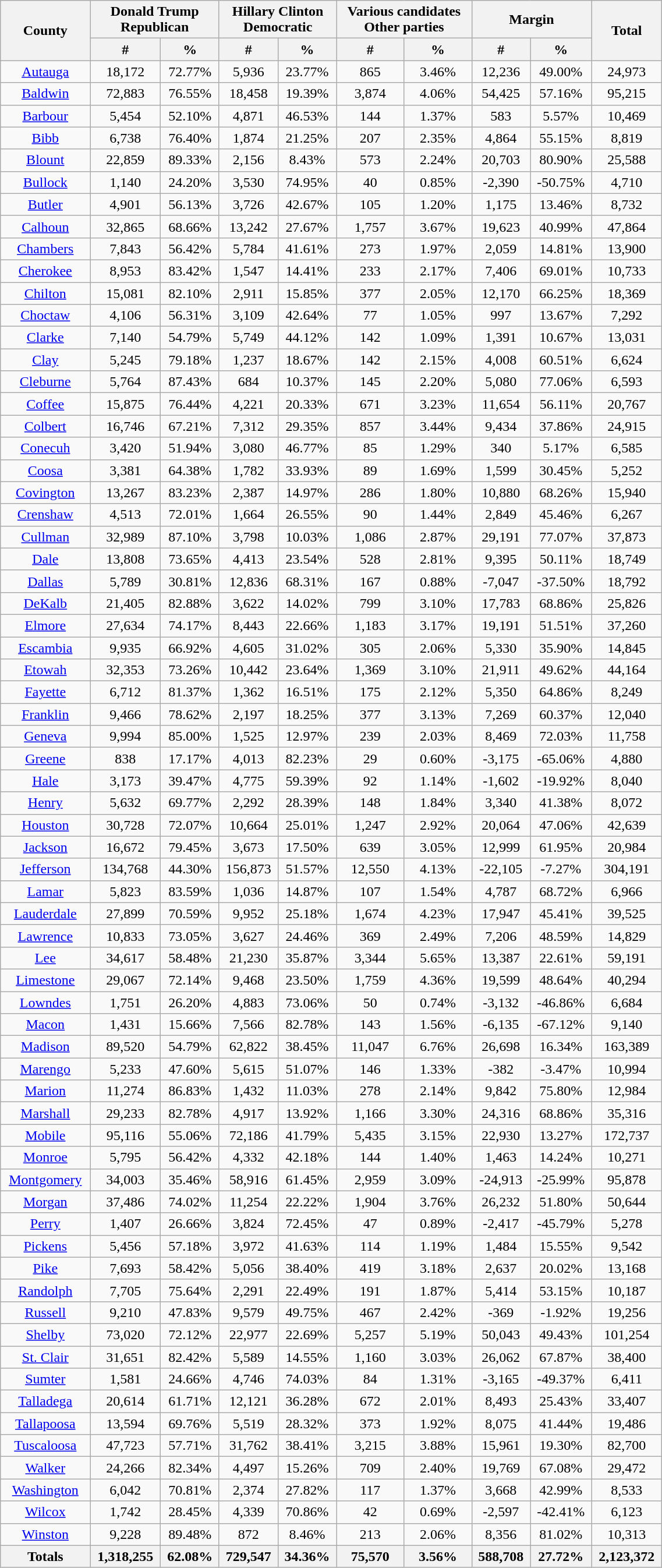<table width="60%" class="wikitable sortable">
<tr>
<th rowspan="2">County</th>
<th colspan="2">Donald Trump<br>Republican</th>
<th colspan="2">Hillary Clinton<br>Democratic</th>
<th colspan="2">Various candidates<br>Other parties</th>
<th colspan="2">Margin</th>
<th rowspan="2">Total</th>
</tr>
<tr>
<th style="text-align:center;" data-sort-type="number">#</th>
<th style="text-align:center;" data-sort-type="number">%</th>
<th style="text-align:center;" data-sort-type="number">#</th>
<th style="text-align:center;" data-sort-type="number">%</th>
<th style="text-align:center;" data-sort-type="number">#</th>
<th style="text-align:center;" data-sort-type="number">%</th>
<th style="text-align:center;" data-sort-type="number">#</th>
<th style="text-align:center;" data-sort-type="number">%</th>
</tr>
<tr style="text-align:center;">
<td><a href='#'>Autauga</a></td>
<td>18,172</td>
<td>72.77%</td>
<td>5,936</td>
<td>23.77%</td>
<td>865</td>
<td>3.46%</td>
<td>12,236</td>
<td>49.00%</td>
<td>24,973</td>
</tr>
<tr style="text-align:center;">
<td><a href='#'>Baldwin</a></td>
<td>72,883</td>
<td>76.55%</td>
<td>18,458</td>
<td>19.39%</td>
<td>3,874</td>
<td>4.06%</td>
<td>54,425</td>
<td>57.16%</td>
<td>95,215</td>
</tr>
<tr style="text-align:center;">
<td><a href='#'>Barbour</a></td>
<td>5,454</td>
<td>52.10%</td>
<td>4,871</td>
<td>46.53%</td>
<td>144</td>
<td>1.37%</td>
<td>583</td>
<td>5.57%</td>
<td>10,469</td>
</tr>
<tr style="text-align:center;">
<td><a href='#'>Bibb</a></td>
<td>6,738</td>
<td>76.40%</td>
<td>1,874</td>
<td>21.25%</td>
<td>207</td>
<td>2.35%</td>
<td>4,864</td>
<td>55.15%</td>
<td>8,819</td>
</tr>
<tr style="text-align:center;">
<td><a href='#'>Blount</a></td>
<td>22,859</td>
<td>89.33%</td>
<td>2,156</td>
<td>8.43%</td>
<td>573</td>
<td>2.24%</td>
<td>20,703</td>
<td>80.90%</td>
<td>25,588</td>
</tr>
<tr style="text-align:center;">
<td><a href='#'>Bullock</a></td>
<td>1,140</td>
<td>24.20%</td>
<td>3,530</td>
<td>74.95%</td>
<td>40</td>
<td>0.85%</td>
<td>-2,390</td>
<td>-50.75%</td>
<td>4,710</td>
</tr>
<tr style="text-align:center;">
<td><a href='#'>Butler</a></td>
<td>4,901</td>
<td>56.13%</td>
<td>3,726</td>
<td>42.67%</td>
<td>105</td>
<td>1.20%</td>
<td>1,175</td>
<td>13.46%</td>
<td>8,732</td>
</tr>
<tr style="text-align:center;">
<td><a href='#'>Calhoun</a></td>
<td>32,865</td>
<td>68.66%</td>
<td>13,242</td>
<td>27.67%</td>
<td>1,757</td>
<td>3.67%</td>
<td>19,623</td>
<td>40.99%</td>
<td>47,864</td>
</tr>
<tr style="text-align:center;">
<td><a href='#'>Chambers</a></td>
<td>7,843</td>
<td>56.42%</td>
<td>5,784</td>
<td>41.61%</td>
<td>273</td>
<td>1.97%</td>
<td>2,059</td>
<td>14.81%</td>
<td>13,900</td>
</tr>
<tr style="text-align:center;">
<td><a href='#'>Cherokee</a></td>
<td>8,953</td>
<td>83.42%</td>
<td>1,547</td>
<td>14.41%</td>
<td>233</td>
<td>2.17%</td>
<td>7,406</td>
<td>69.01%</td>
<td>10,733</td>
</tr>
<tr style="text-align:center;">
<td><a href='#'>Chilton</a></td>
<td>15,081</td>
<td>82.10%</td>
<td>2,911</td>
<td>15.85%</td>
<td>377</td>
<td>2.05%</td>
<td>12,170</td>
<td>66.25%</td>
<td>18,369</td>
</tr>
<tr style="text-align:center;">
<td><a href='#'>Choctaw</a></td>
<td>4,106</td>
<td>56.31%</td>
<td>3,109</td>
<td>42.64%</td>
<td>77</td>
<td>1.05%</td>
<td>997</td>
<td>13.67%</td>
<td>7,292</td>
</tr>
<tr style="text-align:center;">
<td><a href='#'>Clarke</a></td>
<td>7,140</td>
<td>54.79%</td>
<td>5,749</td>
<td>44.12%</td>
<td>142</td>
<td>1.09%</td>
<td>1,391</td>
<td>10.67%</td>
<td>13,031</td>
</tr>
<tr style="text-align:center;">
<td><a href='#'>Clay</a></td>
<td>5,245</td>
<td>79.18%</td>
<td>1,237</td>
<td>18.67%</td>
<td>142</td>
<td>2.15%</td>
<td>4,008</td>
<td>60.51%</td>
<td>6,624</td>
</tr>
<tr style="text-align:center;">
<td><a href='#'>Cleburne</a></td>
<td>5,764</td>
<td>87.43%</td>
<td>684</td>
<td>10.37%</td>
<td>145</td>
<td>2.20%</td>
<td>5,080</td>
<td>77.06%</td>
<td>6,593</td>
</tr>
<tr style="text-align:center;">
<td><a href='#'>Coffee</a></td>
<td>15,875</td>
<td>76.44%</td>
<td>4,221</td>
<td>20.33%</td>
<td>671</td>
<td>3.23%</td>
<td>11,654</td>
<td>56.11%</td>
<td>20,767</td>
</tr>
<tr style="text-align:center;">
<td><a href='#'>Colbert</a></td>
<td>16,746</td>
<td>67.21%</td>
<td>7,312</td>
<td>29.35%</td>
<td>857</td>
<td>3.44%</td>
<td>9,434</td>
<td>37.86%</td>
<td>24,915</td>
</tr>
<tr style="text-align:center;">
<td><a href='#'>Conecuh</a></td>
<td>3,420</td>
<td>51.94%</td>
<td>3,080</td>
<td>46.77%</td>
<td>85</td>
<td>1.29%</td>
<td>340</td>
<td>5.17%</td>
<td>6,585</td>
</tr>
<tr style="text-align:center;">
<td><a href='#'>Coosa</a></td>
<td>3,381</td>
<td>64.38%</td>
<td>1,782</td>
<td>33.93%</td>
<td>89</td>
<td>1.69%</td>
<td>1,599</td>
<td>30.45%</td>
<td>5,252</td>
</tr>
<tr style="text-align:center;">
<td><a href='#'>Covington</a></td>
<td>13,267</td>
<td>83.23%</td>
<td>2,387</td>
<td>14.97%</td>
<td>286</td>
<td>1.80%</td>
<td>10,880</td>
<td>68.26%</td>
<td>15,940</td>
</tr>
<tr style="text-align:center;">
<td><a href='#'>Crenshaw</a></td>
<td>4,513</td>
<td>72.01%</td>
<td>1,664</td>
<td>26.55%</td>
<td>90</td>
<td>1.44%</td>
<td>2,849</td>
<td>45.46%</td>
<td>6,267</td>
</tr>
<tr style="text-align:center;">
<td><a href='#'>Cullman</a></td>
<td>32,989</td>
<td>87.10%</td>
<td>3,798</td>
<td>10.03%</td>
<td>1,086</td>
<td>2.87%</td>
<td>29,191</td>
<td>77.07%</td>
<td>37,873</td>
</tr>
<tr style="text-align:center;">
<td><a href='#'>Dale</a></td>
<td>13,808</td>
<td>73.65%</td>
<td>4,413</td>
<td>23.54%</td>
<td>528</td>
<td>2.81%</td>
<td>9,395</td>
<td>50.11%</td>
<td>18,749</td>
</tr>
<tr style="text-align:center;">
<td><a href='#'>Dallas</a></td>
<td>5,789</td>
<td>30.81%</td>
<td>12,836</td>
<td>68.31%</td>
<td>167</td>
<td>0.88%</td>
<td>-7,047</td>
<td>-37.50%</td>
<td>18,792</td>
</tr>
<tr style="text-align:center;">
<td><a href='#'>DeKalb</a></td>
<td>21,405</td>
<td>82.88%</td>
<td>3,622</td>
<td>14.02%</td>
<td>799</td>
<td>3.10%</td>
<td>17,783</td>
<td>68.86%</td>
<td>25,826</td>
</tr>
<tr style="text-align:center;">
<td><a href='#'>Elmore</a></td>
<td>27,634</td>
<td>74.17%</td>
<td>8,443</td>
<td>22.66%</td>
<td>1,183</td>
<td>3.17%</td>
<td>19,191</td>
<td>51.51%</td>
<td>37,260</td>
</tr>
<tr style="text-align:center;">
<td><a href='#'>Escambia</a></td>
<td>9,935</td>
<td>66.92%</td>
<td>4,605</td>
<td>31.02%</td>
<td>305</td>
<td>2.06%</td>
<td>5,330</td>
<td>35.90%</td>
<td>14,845</td>
</tr>
<tr style="text-align:center;">
<td><a href='#'>Etowah</a></td>
<td>32,353</td>
<td>73.26%</td>
<td>10,442</td>
<td>23.64%</td>
<td>1,369</td>
<td>3.10%</td>
<td>21,911</td>
<td>49.62%</td>
<td>44,164</td>
</tr>
<tr style="text-align:center;">
<td><a href='#'>Fayette</a></td>
<td>6,712</td>
<td>81.37%</td>
<td>1,362</td>
<td>16.51%</td>
<td>175</td>
<td>2.12%</td>
<td>5,350</td>
<td>64.86%</td>
<td>8,249</td>
</tr>
<tr style="text-align:center;">
<td><a href='#'>Franklin</a></td>
<td>9,466</td>
<td>78.62%</td>
<td>2,197</td>
<td>18.25%</td>
<td>377</td>
<td>3.13%</td>
<td>7,269</td>
<td>60.37%</td>
<td>12,040</td>
</tr>
<tr style="text-align:center;">
<td><a href='#'>Geneva</a></td>
<td>9,994</td>
<td>85.00%</td>
<td>1,525</td>
<td>12.97%</td>
<td>239</td>
<td>2.03%</td>
<td>8,469</td>
<td>72.03%</td>
<td>11,758</td>
</tr>
<tr style="text-align:center;">
<td><a href='#'>Greene</a></td>
<td>838</td>
<td>17.17%</td>
<td>4,013</td>
<td>82.23%</td>
<td>29</td>
<td>0.60%</td>
<td>-3,175</td>
<td>-65.06%</td>
<td>4,880</td>
</tr>
<tr style="text-align:center;">
<td><a href='#'>Hale</a></td>
<td>3,173</td>
<td>39.47%</td>
<td>4,775</td>
<td>59.39%</td>
<td>92</td>
<td>1.14%</td>
<td>-1,602</td>
<td>-19.92%</td>
<td>8,040</td>
</tr>
<tr style="text-align:center;">
<td><a href='#'>Henry</a></td>
<td>5,632</td>
<td>69.77%</td>
<td>2,292</td>
<td>28.39%</td>
<td>148</td>
<td>1.84%</td>
<td>3,340</td>
<td>41.38%</td>
<td>8,072</td>
</tr>
<tr style="text-align:center;">
<td><a href='#'>Houston</a></td>
<td>30,728</td>
<td>72.07%</td>
<td>10,664</td>
<td>25.01%</td>
<td>1,247</td>
<td>2.92%</td>
<td>20,064</td>
<td>47.06%</td>
<td>42,639</td>
</tr>
<tr style="text-align:center;">
<td><a href='#'>Jackson</a></td>
<td>16,672</td>
<td>79.45%</td>
<td>3,673</td>
<td>17.50%</td>
<td>639</td>
<td>3.05%</td>
<td>12,999</td>
<td>61.95%</td>
<td>20,984</td>
</tr>
<tr style="text-align:center;">
<td><a href='#'>Jefferson</a></td>
<td>134,768</td>
<td>44.30%</td>
<td>156,873</td>
<td>51.57%</td>
<td>12,550</td>
<td>4.13%</td>
<td>-22,105</td>
<td>-7.27%</td>
<td>304,191</td>
</tr>
<tr style="text-align:center;">
<td><a href='#'>Lamar</a></td>
<td>5,823</td>
<td>83.59%</td>
<td>1,036</td>
<td>14.87%</td>
<td>107</td>
<td>1.54%</td>
<td>4,787</td>
<td>68.72%</td>
<td>6,966</td>
</tr>
<tr style="text-align:center;">
<td><a href='#'>Lauderdale</a></td>
<td>27,899</td>
<td>70.59%</td>
<td>9,952</td>
<td>25.18%</td>
<td>1,674</td>
<td>4.23%</td>
<td>17,947</td>
<td>45.41%</td>
<td>39,525</td>
</tr>
<tr style="text-align:center;">
<td><a href='#'>Lawrence</a></td>
<td>10,833</td>
<td>73.05%</td>
<td>3,627</td>
<td>24.46%</td>
<td>369</td>
<td>2.49%</td>
<td>7,206</td>
<td>48.59%</td>
<td>14,829</td>
</tr>
<tr style="text-align:center;">
<td><a href='#'>Lee</a></td>
<td>34,617</td>
<td>58.48%</td>
<td>21,230</td>
<td>35.87%</td>
<td>3,344</td>
<td>5.65%</td>
<td>13,387</td>
<td>22.61%</td>
<td>59,191</td>
</tr>
<tr style="text-align:center;">
<td><a href='#'>Limestone</a></td>
<td>29,067</td>
<td>72.14%</td>
<td>9,468</td>
<td>23.50%</td>
<td>1,759</td>
<td>4.36%</td>
<td>19,599</td>
<td>48.64%</td>
<td>40,294</td>
</tr>
<tr style="text-align:center;">
<td><a href='#'>Lowndes</a></td>
<td>1,751</td>
<td>26.20%</td>
<td>4,883</td>
<td>73.06%</td>
<td>50</td>
<td>0.74%</td>
<td>-3,132</td>
<td>-46.86%</td>
<td>6,684</td>
</tr>
<tr style="text-align:center;">
<td><a href='#'>Macon</a></td>
<td>1,431</td>
<td>15.66%</td>
<td>7,566</td>
<td>82.78%</td>
<td>143</td>
<td>1.56%</td>
<td>-6,135</td>
<td>-67.12%</td>
<td>9,140</td>
</tr>
<tr style="text-align:center;">
<td><a href='#'>Madison</a></td>
<td>89,520</td>
<td>54.79%</td>
<td>62,822</td>
<td>38.45%</td>
<td>11,047</td>
<td>6.76%</td>
<td>26,698</td>
<td>16.34%</td>
<td>163,389</td>
</tr>
<tr style="text-align:center;">
<td><a href='#'>Marengo</a></td>
<td>5,233</td>
<td>47.60%</td>
<td>5,615</td>
<td>51.07%</td>
<td>146</td>
<td>1.33%</td>
<td>-382</td>
<td>-3.47%</td>
<td>10,994</td>
</tr>
<tr style="text-align:center;">
<td><a href='#'>Marion</a></td>
<td>11,274</td>
<td>86.83%</td>
<td>1,432</td>
<td>11.03%</td>
<td>278</td>
<td>2.14%</td>
<td>9,842</td>
<td>75.80%</td>
<td>12,984</td>
</tr>
<tr style="text-align:center;">
<td><a href='#'>Marshall</a></td>
<td>29,233</td>
<td>82.78%</td>
<td>4,917</td>
<td>13.92%</td>
<td>1,166</td>
<td>3.30%</td>
<td>24,316</td>
<td>68.86%</td>
<td>35,316</td>
</tr>
<tr style="text-align:center;">
<td><a href='#'>Mobile</a></td>
<td>95,116</td>
<td>55.06%</td>
<td>72,186</td>
<td>41.79%</td>
<td>5,435</td>
<td>3.15%</td>
<td>22,930</td>
<td>13.27%</td>
<td>172,737</td>
</tr>
<tr style="text-align:center;">
<td><a href='#'>Monroe</a></td>
<td>5,795</td>
<td>56.42%</td>
<td>4,332</td>
<td>42.18%</td>
<td>144</td>
<td>1.40%</td>
<td>1,463</td>
<td>14.24%</td>
<td>10,271</td>
</tr>
<tr style="text-align:center;">
<td><a href='#'>Montgomery</a></td>
<td>34,003</td>
<td>35.46%</td>
<td>58,916</td>
<td>61.45%</td>
<td>2,959</td>
<td>3.09%</td>
<td>-24,913</td>
<td>-25.99%</td>
<td>95,878</td>
</tr>
<tr style="text-align:center;">
<td><a href='#'>Morgan</a></td>
<td>37,486</td>
<td>74.02%</td>
<td>11,254</td>
<td>22.22%</td>
<td>1,904</td>
<td>3.76%</td>
<td>26,232</td>
<td>51.80%</td>
<td>50,644</td>
</tr>
<tr style="text-align:center;">
<td><a href='#'>Perry</a></td>
<td>1,407</td>
<td>26.66%</td>
<td>3,824</td>
<td>72.45%</td>
<td>47</td>
<td>0.89%</td>
<td>-2,417</td>
<td>-45.79%</td>
<td>5,278</td>
</tr>
<tr style="text-align:center;">
<td><a href='#'>Pickens</a></td>
<td>5,456</td>
<td>57.18%</td>
<td>3,972</td>
<td>41.63%</td>
<td>114</td>
<td>1.19%</td>
<td>1,484</td>
<td>15.55%</td>
<td>9,542</td>
</tr>
<tr style="text-align:center;">
<td><a href='#'>Pike</a></td>
<td>7,693</td>
<td>58.42%</td>
<td>5,056</td>
<td>38.40%</td>
<td>419</td>
<td>3.18%</td>
<td>2,637</td>
<td>20.02%</td>
<td>13,168</td>
</tr>
<tr style="text-align:center;">
<td><a href='#'>Randolph</a></td>
<td>7,705</td>
<td>75.64%</td>
<td>2,291</td>
<td>22.49%</td>
<td>191</td>
<td>1.87%</td>
<td>5,414</td>
<td>53.15%</td>
<td>10,187</td>
</tr>
<tr style="text-align:center;">
<td><a href='#'>Russell</a></td>
<td>9,210</td>
<td>47.83%</td>
<td>9,579</td>
<td>49.75%</td>
<td>467</td>
<td>2.42%</td>
<td>-369</td>
<td>-1.92%</td>
<td>19,256</td>
</tr>
<tr style="text-align:center;">
<td><a href='#'>Shelby</a></td>
<td>73,020</td>
<td>72.12%</td>
<td>22,977</td>
<td>22.69%</td>
<td>5,257</td>
<td>5.19%</td>
<td>50,043</td>
<td>49.43%</td>
<td>101,254</td>
</tr>
<tr style="text-align:center;">
<td><a href='#'>St. Clair</a></td>
<td>31,651</td>
<td>82.42%</td>
<td>5,589</td>
<td>14.55%</td>
<td>1,160</td>
<td>3.03%</td>
<td>26,062</td>
<td>67.87%</td>
<td>38,400</td>
</tr>
<tr style="text-align:center;">
<td><a href='#'>Sumter</a></td>
<td>1,581</td>
<td>24.66%</td>
<td>4,746</td>
<td>74.03%</td>
<td>84</td>
<td>1.31%</td>
<td>-3,165</td>
<td>-49.37%</td>
<td>6,411</td>
</tr>
<tr style="text-align:center;">
<td><a href='#'>Talladega</a></td>
<td>20,614</td>
<td>61.71%</td>
<td>12,121</td>
<td>36.28%</td>
<td>672</td>
<td>2.01%</td>
<td>8,493</td>
<td>25.43%</td>
<td>33,407</td>
</tr>
<tr style="text-align:center;">
<td><a href='#'>Tallapoosa</a></td>
<td>13,594</td>
<td>69.76%</td>
<td>5,519</td>
<td>28.32%</td>
<td>373</td>
<td>1.92%</td>
<td>8,075</td>
<td>41.44%</td>
<td>19,486</td>
</tr>
<tr style="text-align:center;">
<td><a href='#'>Tuscaloosa</a></td>
<td>47,723</td>
<td>57.71%</td>
<td>31,762</td>
<td>38.41%</td>
<td>3,215</td>
<td>3.88%</td>
<td>15,961</td>
<td>19.30%</td>
<td>82,700</td>
</tr>
<tr style="text-align:center;">
<td><a href='#'>Walker</a></td>
<td>24,266</td>
<td>82.34%</td>
<td>4,497</td>
<td>15.26%</td>
<td>709</td>
<td>2.40%</td>
<td>19,769</td>
<td>67.08%</td>
<td>29,472</td>
</tr>
<tr style="text-align:center;">
<td><a href='#'>Washington</a></td>
<td>6,042</td>
<td>70.81%</td>
<td>2,374</td>
<td>27.82%</td>
<td>117</td>
<td>1.37%</td>
<td>3,668</td>
<td>42.99%</td>
<td>8,533</td>
</tr>
<tr style="text-align:center;">
<td><a href='#'>Wilcox</a></td>
<td>1,742</td>
<td>28.45%</td>
<td>4,339</td>
<td>70.86%</td>
<td>42</td>
<td>0.69%</td>
<td>-2,597</td>
<td>-42.41%</td>
<td>6,123</td>
</tr>
<tr style="text-align:center;">
<td><a href='#'>Winston</a></td>
<td>9,228</td>
<td>89.48%</td>
<td>872</td>
<td>8.46%</td>
<td>213</td>
<td>2.06%</td>
<td>8,356</td>
<td>81.02%</td>
<td>10,313</td>
</tr>
<tr>
<th>Totals</th>
<th>1,318,255</th>
<th>62.08%</th>
<th>729,547</th>
<th>34.36%</th>
<th>75,570</th>
<th>3.56%</th>
<th>588,708</th>
<th>27.72%</th>
<th>2,123,372</th>
</tr>
</table>
